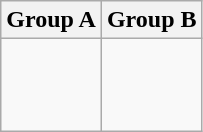<table class="wikitable">
<tr>
<th>Group A</th>
<th>Group B</th>
</tr>
<tr>
<td> <br>  <br>  <br> </td>
<td> <br>  <br>  <br> </td>
</tr>
</table>
